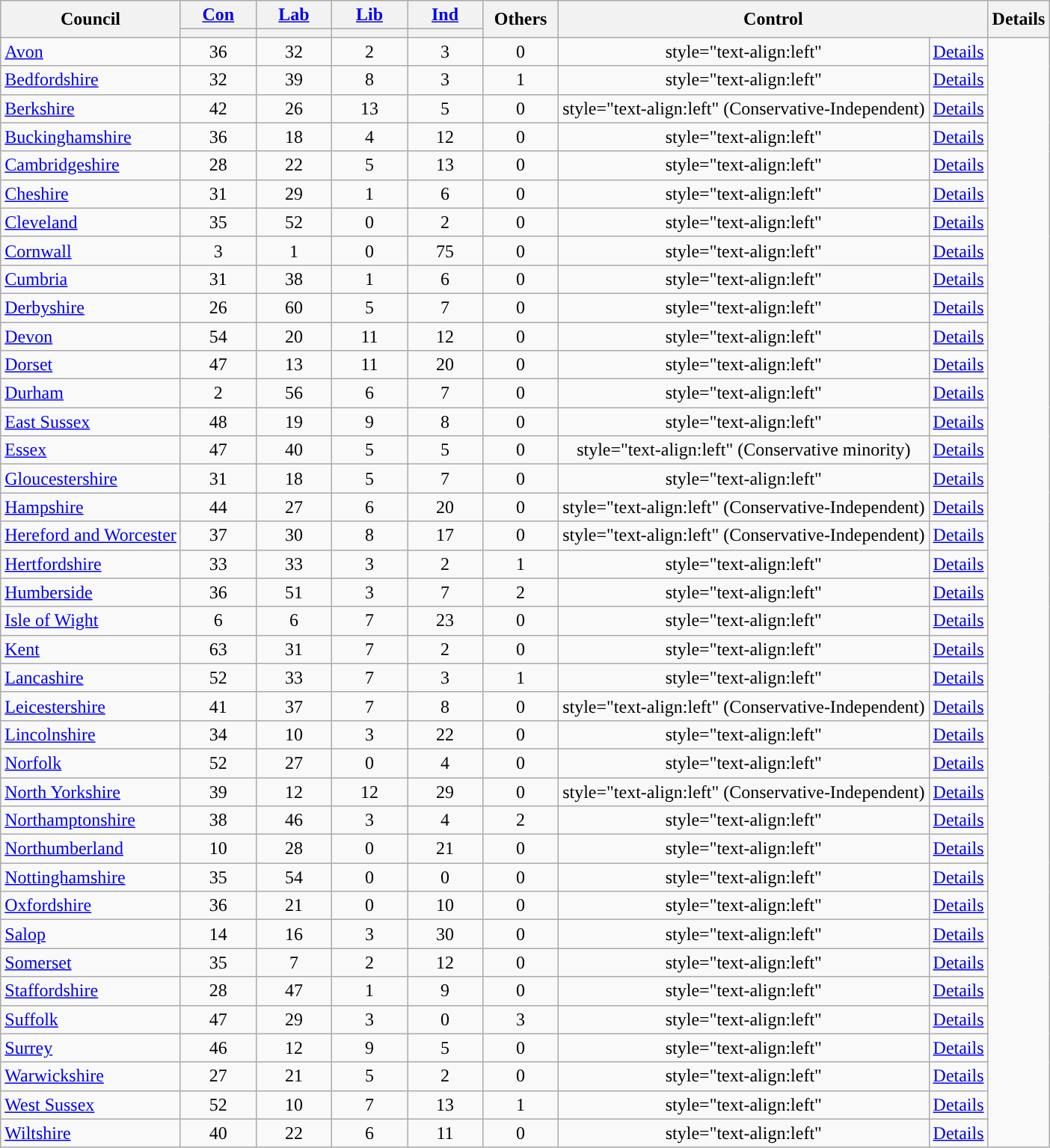<table class="wikitable" style="text-align:center;">
<tr>
<th rowspan=2>Council</th>
<th style="width:60px;"><a href='#'>Con</a></th>
<th style="width:60px;"><a href='#'>Lab</a></th>
<th style="width:60px;"><a href='#'>Lib</a></th>
<th style="width:60px;"><a href='#'>Ind</a></th>
<th style="width:60px;" rowspan=2>Others</th>
<th rowspan=2 colspan=2>Control</th>
<th rowspan=2>Details</th>
</tr>
<tr>
<th style="background:"></th>
<th style="background:"></th>
<th style="background:"></th>
<th style="background:"></th>
</tr>
<tr>
<td style="text-align:left"><a href='#'>Avon</a></td>
<td>36</td>
<td>32</td>
<td>2</td>
<td>3</td>
<td>0</td>
<td>style="text-align:left" </td>
<td style="text-align:left"><a href='#'>Details</a></td>
</tr>
<tr>
<td style="text-align:left"><a href='#'>Bedfordshire</a></td>
<td>32</td>
<td>39</td>
<td>8</td>
<td>3</td>
<td>1</td>
<td>style="text-align:left" </td>
<td style="text-align:left"><a href='#'>Details</a></td>
</tr>
<tr>
<td style="text-align:left"><a href='#'>Berkshire</a></td>
<td>42</td>
<td>26</td>
<td>13</td>
<td>5</td>
<td>0</td>
<td>style="text-align:left"  (Conservative-Independent)</td>
<td style="text-align:left"><a href='#'>Details</a></td>
</tr>
<tr>
<td style="text-align:left"><a href='#'>Buckinghamshire</a></td>
<td>36</td>
<td>18</td>
<td>4</td>
<td>12</td>
<td>0</td>
<td>style="text-align:left" </td>
<td style="text-align:left"><a href='#'>Details</a></td>
</tr>
<tr>
<td style="text-align:left"><a href='#'>Cambridgeshire</a></td>
<td>28</td>
<td>22</td>
<td>5</td>
<td>13</td>
<td>0</td>
<td>style="text-align:left" </td>
<td style="text-align:left"><a href='#'>Details</a></td>
</tr>
<tr>
<td style="text-align:left"><a href='#'>Cheshire</a></td>
<td>31</td>
<td>29</td>
<td>1</td>
<td>6</td>
<td>0</td>
<td>style="text-align:left" </td>
<td style="text-align:left"><a href='#'>Details</a></td>
</tr>
<tr>
<td style="text-align:left"><a href='#'>Cleveland</a></td>
<td>35</td>
<td>52</td>
<td>0</td>
<td>2</td>
<td>0</td>
<td>style="text-align:left" </td>
<td style="text-align:left"><a href='#'>Details</a></td>
</tr>
<tr>
<td style="text-align:left"><a href='#'>Cornwall</a></td>
<td>3</td>
<td>1</td>
<td>0</td>
<td>75</td>
<td>0</td>
<td>style="text-align:left" </td>
<td style="text-align:left"><a href='#'>Details</a></td>
</tr>
<tr>
<td style="text-align:left"><a href='#'>Cumbria</a></td>
<td>31</td>
<td>38</td>
<td>1</td>
<td>6</td>
<td>0</td>
<td>style="text-align:left" </td>
<td style="text-align:left"><a href='#'>Details</a></td>
</tr>
<tr>
<td style="text-align:left"><a href='#'>Derbyshire</a></td>
<td>26</td>
<td>60</td>
<td>5</td>
<td>7</td>
<td>0</td>
<td>style="text-align:left" </td>
<td style="text-align:left"><a href='#'>Details</a></td>
</tr>
<tr>
<td style="text-align:left"><a href='#'>Devon</a></td>
<td>54</td>
<td>20</td>
<td>11</td>
<td>12</td>
<td>0</td>
<td>style="text-align:left" </td>
<td style="text-align:left"><a href='#'>Details</a></td>
</tr>
<tr>
<td style="text-align:left"><a href='#'>Dorset</a></td>
<td>47</td>
<td>13</td>
<td>11</td>
<td>20</td>
<td>0</td>
<td>style="text-align:left" </td>
<td style="text-align:left"><a href='#'>Details</a></td>
</tr>
<tr>
<td style="text-align:left"><a href='#'>Durham</a></td>
<td>2</td>
<td>56</td>
<td>6</td>
<td>7</td>
<td>0</td>
<td>style="text-align:left" </td>
<td style="text-align:left"><a href='#'>Details</a></td>
</tr>
<tr>
<td style="text-align:left"><a href='#'>East Sussex</a></td>
<td>48</td>
<td>19</td>
<td>9</td>
<td>8</td>
<td>0</td>
<td>style="text-align:left" </td>
<td style="text-align:left"><a href='#'>Details</a></td>
</tr>
<tr>
<td style="text-align:left"><a href='#'>Essex</a></td>
<td>47</td>
<td>40</td>
<td>5</td>
<td>5</td>
<td>0</td>
<td>style="text-align:left"  (Conservative minority)</td>
<td style="text-align:left"><a href='#'>Details</a></td>
</tr>
<tr>
<td style="text-align:left"><a href='#'>Gloucestershire</a></td>
<td>31</td>
<td>18</td>
<td>5</td>
<td>7</td>
<td>0</td>
<td>style="text-align:left" </td>
<td style="text-align:left"><a href='#'>Details</a></td>
</tr>
<tr>
<td style="text-align:left"><a href='#'>Hampshire</a></td>
<td>44</td>
<td>27</td>
<td>6</td>
<td>20</td>
<td>0</td>
<td>style="text-align:left"  (Conservative-Independent)</td>
<td style="text-align:left"><a href='#'>Details</a></td>
</tr>
<tr>
<td style="text-align:left"><a href='#'>Hereford and Worcester</a></td>
<td>37</td>
<td>30</td>
<td>8</td>
<td>17</td>
<td>0</td>
<td>style="text-align:left"  (Conservative-Independent)</td>
<td style="text-align:left"><a href='#'>Details</a></td>
</tr>
<tr>
<td style="text-align:left"><a href='#'>Hertfordshire</a></td>
<td>33</td>
<td>33</td>
<td>3</td>
<td>2</td>
<td>1</td>
<td>style="text-align:left" </td>
<td style="text-align:left"><a href='#'>Details</a></td>
</tr>
<tr>
<td style="text-align:left"><a href='#'>Humberside</a></td>
<td>36</td>
<td>51</td>
<td>3</td>
<td>7</td>
<td>2</td>
<td>style="text-align:left" </td>
<td style="text-align:left"><a href='#'>Details</a></td>
</tr>
<tr>
<td style="text-align:left"><a href='#'>Isle of Wight</a></td>
<td>6</td>
<td>6</td>
<td>7</td>
<td>23</td>
<td>0</td>
<td>style="text-align:left" </td>
<td style="text-align:left"><a href='#'>Details</a></td>
</tr>
<tr>
<td style="text-align:left"><a href='#'>Kent</a></td>
<td>63</td>
<td>31</td>
<td>7</td>
<td>2</td>
<td>0</td>
<td>style="text-align:left" </td>
<td style="text-align:left"><a href='#'>Details</a></td>
</tr>
<tr>
<td style="text-align:left"><a href='#'>Lancashire</a></td>
<td>52</td>
<td>33</td>
<td>7</td>
<td>3</td>
<td>1</td>
<td>style="text-align:left" </td>
<td style="text-align:left"><a href='#'>Details</a></td>
</tr>
<tr>
<td style="text-align:left"><a href='#'>Leicestershire</a></td>
<td>41</td>
<td>37</td>
<td>7</td>
<td>8</td>
<td>0</td>
<td>style="text-align:left"  (Conservative-Independent)</td>
<td style="text-align:left"><a href='#'>Details</a></td>
</tr>
<tr>
<td style="text-align:left"><a href='#'>Lincolnshire</a></td>
<td>34</td>
<td>10</td>
<td>3</td>
<td>22</td>
<td>0</td>
<td>style="text-align:left" </td>
<td style="text-align:left"><a href='#'>Details</a></td>
</tr>
<tr>
<td style="text-align:left"><a href='#'>Norfolk</a></td>
<td>52</td>
<td>27</td>
<td>0</td>
<td>4</td>
<td>0</td>
<td>style="text-align:left" </td>
<td style="text-align:left"><a href='#'>Details</a></td>
</tr>
<tr>
<td style="text-align:left"><a href='#'>North Yorkshire</a></td>
<td>39</td>
<td>12</td>
<td>12</td>
<td>29</td>
<td>0</td>
<td>style="text-align:left"  (Conservative-Independent)</td>
<td style="text-align:left"><a href='#'>Details</a></td>
</tr>
<tr>
<td style="text-align:left"><a href='#'>Northamptonshire</a></td>
<td>38</td>
<td>46</td>
<td>3</td>
<td>4</td>
<td>2</td>
<td>style="text-align:left" </td>
<td style="text-align:left"><a href='#'>Details</a></td>
</tr>
<tr>
<td style="text-align:left"><a href='#'>Northumberland</a></td>
<td>10</td>
<td>28</td>
<td>0</td>
<td>21</td>
<td>0</td>
<td>style="text-align:left" </td>
<td style="text-align:left"><a href='#'>Details</a></td>
</tr>
<tr>
<td style="text-align:left"><a href='#'>Nottinghamshire</a></td>
<td>35</td>
<td>54</td>
<td>0</td>
<td>0</td>
<td>0</td>
<td>style="text-align:left" </td>
<td style="text-align:left"><a href='#'>Details</a></td>
</tr>
<tr>
<td style="text-align:left"><a href='#'>Oxfordshire</a></td>
<td>36</td>
<td>21</td>
<td>0</td>
<td>10</td>
<td>0</td>
<td>style="text-align:left" </td>
<td style="text-align:left"><a href='#'>Details</a></td>
</tr>
<tr>
<td style="text-align:left"><a href='#'>Salop</a></td>
<td>14</td>
<td>16</td>
<td>3</td>
<td>30</td>
<td>0</td>
<td>style="text-align:left" </td>
<td style="text-align:left"><a href='#'>Details</a></td>
</tr>
<tr>
<td style="text-align:left"><a href='#'>Somerset</a></td>
<td>35</td>
<td>7</td>
<td>2</td>
<td>12</td>
<td>0</td>
<td>style="text-align:left" </td>
<td style="text-align:left"><a href='#'>Details</a></td>
</tr>
<tr>
<td style="text-align:left"><a href='#'>Staffordshire</a></td>
<td>28</td>
<td>47</td>
<td>1</td>
<td>9</td>
<td>0</td>
<td>style="text-align:left" </td>
<td style="text-align:left"><a href='#'>Details</a></td>
</tr>
<tr>
<td style="text-align:left"><a href='#'>Suffolk</a></td>
<td>47</td>
<td>29</td>
<td>3</td>
<td>0</td>
<td>3</td>
<td>style="text-align:left" </td>
<td style="text-align:left"><a href='#'>Details</a></td>
</tr>
<tr>
<td style="text-align:left"><a href='#'>Surrey</a></td>
<td>46</td>
<td>12</td>
<td>9</td>
<td>5</td>
<td>0</td>
<td>style="text-align:left" </td>
<td style="text-align:left"><a href='#'>Details</a></td>
</tr>
<tr>
<td style="text-align:left"><a href='#'>Warwickshire</a></td>
<td>27</td>
<td>21</td>
<td>5</td>
<td>2</td>
<td>0</td>
<td>style="text-align:left" </td>
<td style="text-align:left"><a href='#'>Details</a></td>
</tr>
<tr>
<td style="text-align:left"><a href='#'>West Sussex</a></td>
<td>52</td>
<td>10</td>
<td>7</td>
<td>13</td>
<td>1</td>
<td>style="text-align:left" </td>
<td style="text-align:left"><a href='#'>Details</a></td>
</tr>
<tr>
<td style="text-align:left"><a href='#'>Wiltshire</a></td>
<td>40</td>
<td>22</td>
<td>6</td>
<td>11</td>
<td>0</td>
<td>style="text-align:left" </td>
<td style="text-align:left"><a href='#'>Details</a></td>
</tr>
</table>
